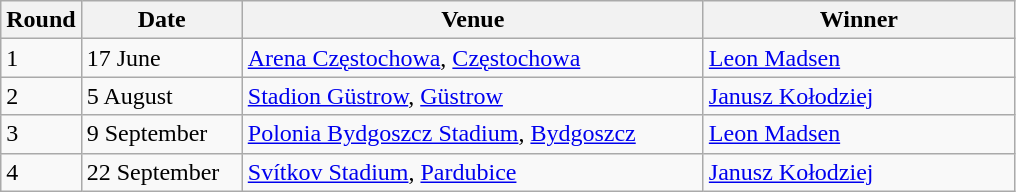<table class="wikitable" style="font-size: 100%">
<tr>
<th width=30>Round</th>
<th width=100>Date</th>
<th width=300>Venue</th>
<th width=200>Winner</th>
</tr>
<tr>
<td>1</td>
<td>17 June</td>
<td> <a href='#'>Arena Częstochowa</a>, <a href='#'>Częstochowa</a></td>
<td> <a href='#'>Leon Madsen</a></td>
</tr>
<tr>
<td>2</td>
<td>5 August</td>
<td> <a href='#'>Stadion Güstrow</a>, <a href='#'>Güstrow</a></td>
<td> <a href='#'>Janusz Kołodziej</a></td>
</tr>
<tr>
<td>3</td>
<td>9 September</td>
<td> <a href='#'>Polonia Bydgoszcz Stadium</a>, <a href='#'>Bydgoszcz</a></td>
<td> <a href='#'>Leon Madsen</a></td>
</tr>
<tr>
<td>4</td>
<td>22 September</td>
<td> <a href='#'>Svítkov Stadium</a>, <a href='#'>Pardubice</a></td>
<td> <a href='#'>Janusz Kołodziej</a></td>
</tr>
</table>
